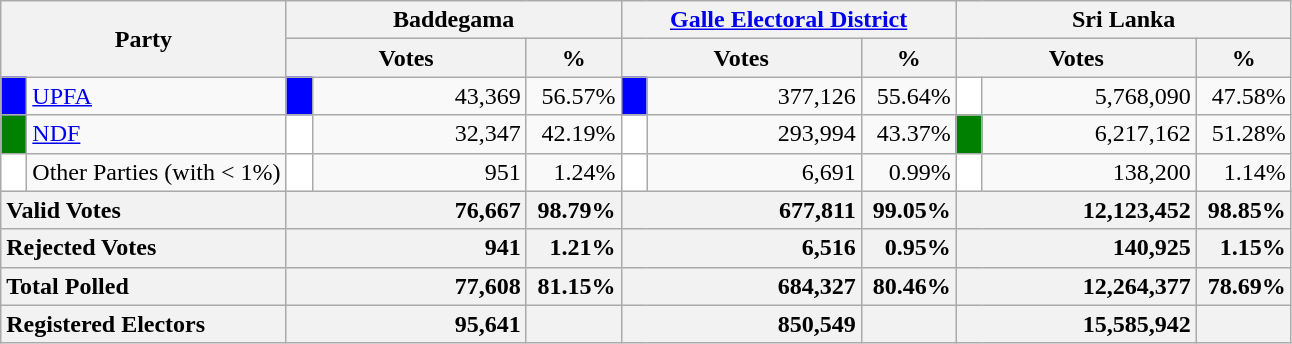<table class="wikitable">
<tr>
<th colspan="2" width="144px"rowspan="2">Party</th>
<th colspan="3" width="216px">Baddegama</th>
<th colspan="3" width="216px"><a href='#'>Galle Electoral District</a></th>
<th colspan="3" width="216px">Sri Lanka</th>
</tr>
<tr>
<th colspan="2" width="144px">Votes</th>
<th>%</th>
<th colspan="2" width="144px">Votes</th>
<th>%</th>
<th colspan="2" width="144px">Votes</th>
<th>%</th>
</tr>
<tr>
<td style="background-color:blue;" width="10px"></td>
<td style="text-align:left;"><a href='#'>UPFA</a></td>
<td style="background-color:blue;" width="10px"></td>
<td style="text-align:right;">43,369</td>
<td style="text-align:right;">56.57%</td>
<td style="background-color:blue;" width="10px"></td>
<td style="text-align:right;">377,126</td>
<td style="text-align:right;">55.64%</td>
<td style="background-color:white;" width="10px"></td>
<td style="text-align:right;">5,768,090</td>
<td style="text-align:right;">47.58%</td>
</tr>
<tr>
<td style="background-color:green;" width="10px"></td>
<td style="text-align:left;"><a href='#'>NDF</a></td>
<td style="background-color:white;" width="10px"></td>
<td style="text-align:right;">32,347</td>
<td style="text-align:right;">42.19%</td>
<td style="background-color:white;" width="10px"></td>
<td style="text-align:right;">293,994</td>
<td style="text-align:right;">43.37%</td>
<td style="background-color:green;" width="10px"></td>
<td style="text-align:right;">6,217,162</td>
<td style="text-align:right;">51.28%</td>
</tr>
<tr>
<td style="background-color:white;" width="10px"></td>
<td style="text-align:left;">Other Parties (with < 1%)</td>
<td style="background-color:white;" width="10px"></td>
<td style="text-align:right;">951</td>
<td style="text-align:right;">1.24%</td>
<td style="background-color:white;" width="10px"></td>
<td style="text-align:right;">6,691</td>
<td style="text-align:right;">0.99%</td>
<td style="background-color:white;" width="10px"></td>
<td style="text-align:right;">138,200</td>
<td style="text-align:right;">1.14%</td>
</tr>
<tr>
<th colspan="2" width="144px"style="text-align:left;">Valid Votes</th>
<th style="text-align:right;"colspan="2" width="144px">76,667</th>
<th style="text-align:right;">98.79%</th>
<th style="text-align:right;"colspan="2" width="144px">677,811</th>
<th style="text-align:right;">99.05%</th>
<th style="text-align:right;"colspan="2" width="144px">12,123,452</th>
<th style="text-align:right;">98.85%</th>
</tr>
<tr>
<th colspan="2" width="144px"style="text-align:left;">Rejected Votes</th>
<th style="text-align:right;"colspan="2" width="144px">941</th>
<th style="text-align:right;">1.21%</th>
<th style="text-align:right;"colspan="2" width="144px">6,516</th>
<th style="text-align:right;">0.95%</th>
<th style="text-align:right;"colspan="2" width="144px">140,925</th>
<th style="text-align:right;">1.15%</th>
</tr>
<tr>
<th colspan="2" width="144px"style="text-align:left;">Total Polled</th>
<th style="text-align:right;"colspan="2" width="144px">77,608</th>
<th style="text-align:right;">81.15%</th>
<th style="text-align:right;"colspan="2" width="144px">684,327</th>
<th style="text-align:right;">80.46%</th>
<th style="text-align:right;"colspan="2" width="144px">12,264,377</th>
<th style="text-align:right;">78.69%</th>
</tr>
<tr>
<th colspan="2" width="144px"style="text-align:left;">Registered Electors</th>
<th style="text-align:right;"colspan="2" width="144px">95,641</th>
<th></th>
<th style="text-align:right;"colspan="2" width="144px">850,549</th>
<th></th>
<th style="text-align:right;"colspan="2" width="144px">15,585,942</th>
<th></th>
</tr>
</table>
